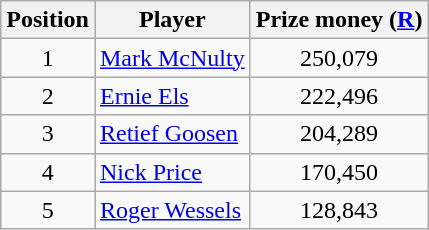<table class=wikitable>
<tr>
<th>Position</th>
<th>Player</th>
<th>Prize money (<a href='#'>R</a>)</th>
</tr>
<tr>
<td align=center>1</td>
<td> <a href='#'>Mark McNulty</a></td>
<td align=center>250,079</td>
</tr>
<tr>
<td align=center>2</td>
<td> <a href='#'>Ernie Els</a></td>
<td align=center>222,496</td>
</tr>
<tr>
<td align=center>3</td>
<td> <a href='#'>Retief Goosen</a></td>
<td align=center>204,289</td>
</tr>
<tr>
<td align=center>4</td>
<td> <a href='#'>Nick Price</a></td>
<td align=center>170,450</td>
</tr>
<tr>
<td align=center>5</td>
<td> <a href='#'>Roger Wessels</a></td>
<td align=center>128,843</td>
</tr>
</table>
